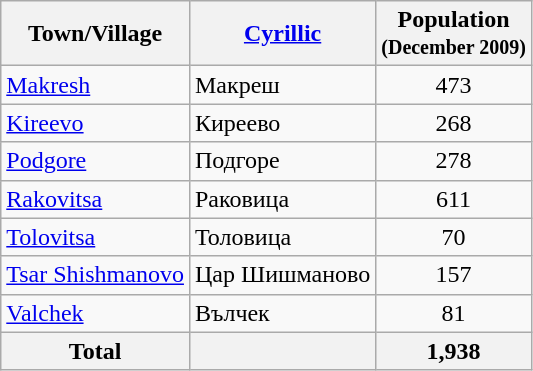<table class="wikitable sortable">
<tr>
<th>Town/Village</th>
<th><a href='#'>Cyrillic</a></th>
<th>Population<br><small>(December 2009)</small></th>
</tr>
<tr>
<td><a href='#'>Makresh</a></td>
<td>Макреш</td>
<td align="center">473</td>
</tr>
<tr>
<td><a href='#'>Kireevo</a></td>
<td>Киреево</td>
<td align="center">268</td>
</tr>
<tr>
<td><a href='#'>Podgore</a></td>
<td>Подгоре</td>
<td align="center">278</td>
</tr>
<tr>
<td><a href='#'>Rakovitsa</a></td>
<td>Раковица</td>
<td align="center">611</td>
</tr>
<tr>
<td><a href='#'>Tolovitsa</a></td>
<td>Толовица</td>
<td align="center">70</td>
</tr>
<tr>
<td><a href='#'>Tsar Shishmanovo</a></td>
<td>Цар Шишманово</td>
<td align="center">157</td>
</tr>
<tr>
<td><a href='#'>Valchek</a></td>
<td>Вълчек</td>
<td align="center">81</td>
</tr>
<tr>
<th>Total</th>
<th></th>
<th align="center">1,938</th>
</tr>
</table>
